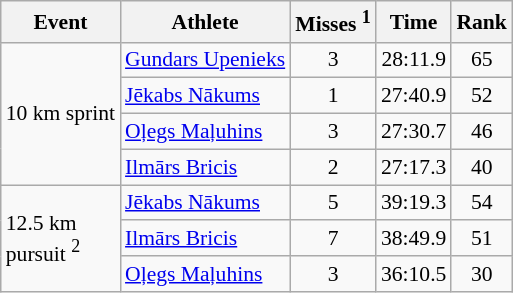<table class="wikitable" style="font-size:90%">
<tr>
<th>Event</th>
<th>Athlete</th>
<th>Misses <sup>1</sup></th>
<th>Time</th>
<th>Rank</th>
</tr>
<tr>
<td rowspan="4">10 km sprint</td>
<td><a href='#'>Gundars Upenieks</a></td>
<td align="center">3</td>
<td align="center">28:11.9</td>
<td align="center">65</td>
</tr>
<tr>
<td><a href='#'>Jēkabs Nākums</a></td>
<td align="center">1</td>
<td align="center">27:40.9</td>
<td align="center">52</td>
</tr>
<tr>
<td><a href='#'>Oļegs Maļuhins</a></td>
<td align="center">3</td>
<td align="center">27:30.7</td>
<td align="center">46</td>
</tr>
<tr>
<td><a href='#'>Ilmārs Bricis</a></td>
<td align="center">2</td>
<td align="center">27:17.3</td>
<td align="center">40</td>
</tr>
<tr>
<td rowspan="3">12.5 km <br> pursuit <sup>2</sup></td>
<td><a href='#'>Jēkabs Nākums</a></td>
<td align="center">5</td>
<td align="center">39:19.3</td>
<td align="center">54</td>
</tr>
<tr>
<td><a href='#'>Ilmārs Bricis</a></td>
<td align="center">7</td>
<td align="center">38:49.9</td>
<td align="center">51</td>
</tr>
<tr>
<td><a href='#'>Oļegs Maļuhins</a></td>
<td align="center">3</td>
<td align="center">36:10.5</td>
<td align="center">30</td>
</tr>
</table>
